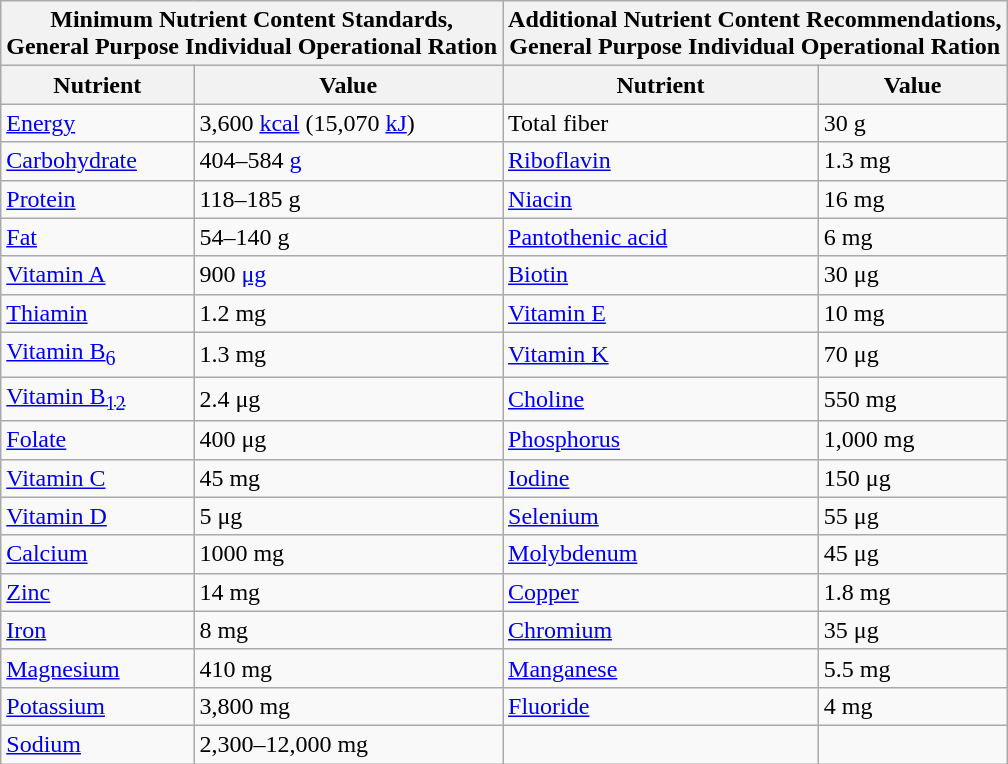<table class="wikitable">
<tr>
<th colspan="2">Minimum Nutrient Content Standards,<br>General Purpose Individual Operational Ration</th>
<th colspan="2">Additional Nutrient Content Recommendations,<br>General Purpose Individual Operational Ration</th>
</tr>
<tr>
<th>Nutrient</th>
<th>Value</th>
<th>Nutrient</th>
<th>Value</th>
</tr>
<tr>
<td><a href='#'>Energy</a></td>
<td>3,600 <a href='#'>kcal</a>  (15,070 <a href='#'>kJ</a>)</td>
<td>Total fiber</td>
<td>30 g</td>
</tr>
<tr>
<td><a href='#'>Carbohydrate</a></td>
<td>404–584 <a href='#'>g</a></td>
<td><a href='#'>Riboflavin</a></td>
<td>1.3 mg</td>
</tr>
<tr>
<td><a href='#'>Protein</a></td>
<td>118–185 g</td>
<td><a href='#'>Niacin</a></td>
<td>16 mg</td>
</tr>
<tr>
<td><a href='#'>Fat</a></td>
<td>54–140 g</td>
<td><a href='#'>Pantothenic acid</a></td>
<td>6 mg</td>
</tr>
<tr>
<td><a href='#'>Vitamin A</a></td>
<td>900 <a href='#'>μg</a></td>
<td><a href='#'>Biotin</a></td>
<td>30 μg</td>
</tr>
<tr>
<td><a href='#'>Thiamin</a></td>
<td>1.2 mg</td>
<td><a href='#'>Vitamin E</a></td>
<td>10 mg</td>
</tr>
<tr>
<td><a href='#'>Vitamin B<sub>6</sub></a></td>
<td>1.3 mg</td>
<td><a href='#'>Vitamin K</a></td>
<td>70 μg</td>
</tr>
<tr>
<td><a href='#'>Vitamin B<sub>12</sub></a></td>
<td>2.4 μg</td>
<td><a href='#'>Choline</a></td>
<td>550 mg</td>
</tr>
<tr>
<td><a href='#'>Folate</a></td>
<td>400 μg</td>
<td><a href='#'>Phosphorus</a></td>
<td>1,000 mg</td>
</tr>
<tr>
<td><a href='#'>Vitamin C</a></td>
<td>45 mg</td>
<td><a href='#'>Iodine</a></td>
<td>150 μg</td>
</tr>
<tr>
<td><a href='#'>Vitamin D</a></td>
<td>5 μg</td>
<td><a href='#'>Selenium</a></td>
<td>55 μg</td>
</tr>
<tr>
<td><a href='#'>Calcium</a></td>
<td>1000 mg</td>
<td><a href='#'>Molybdenum</a></td>
<td>45 μg</td>
</tr>
<tr>
<td><a href='#'>Zinc</a></td>
<td>14 mg</td>
<td><a href='#'>Copper</a></td>
<td>1.8 mg</td>
</tr>
<tr>
<td><a href='#'>Iron</a></td>
<td>8 mg</td>
<td><a href='#'>Chromium</a></td>
<td>35 μg</td>
</tr>
<tr>
<td><a href='#'>Magnesium</a></td>
<td>410 mg</td>
<td><a href='#'>Manganese</a></td>
<td>5.5 mg</td>
</tr>
<tr>
<td><a href='#'>Potassium</a></td>
<td>3,800 mg</td>
<td><a href='#'>Fluoride</a></td>
<td>4 mg</td>
</tr>
<tr>
<td><a href='#'>Sodium</a></td>
<td>2,300–12,000 mg</td>
<td></td>
<td></td>
</tr>
</table>
